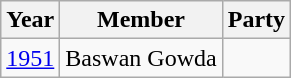<table class="wikitable sortable">
<tr>
<th>Year</th>
<th>Member</th>
<th colspan="2">Party</th>
</tr>
<tr>
<td><a href='#'>1951</a></td>
<td>Baswan Gowda</td>
<td></td>
</tr>
</table>
